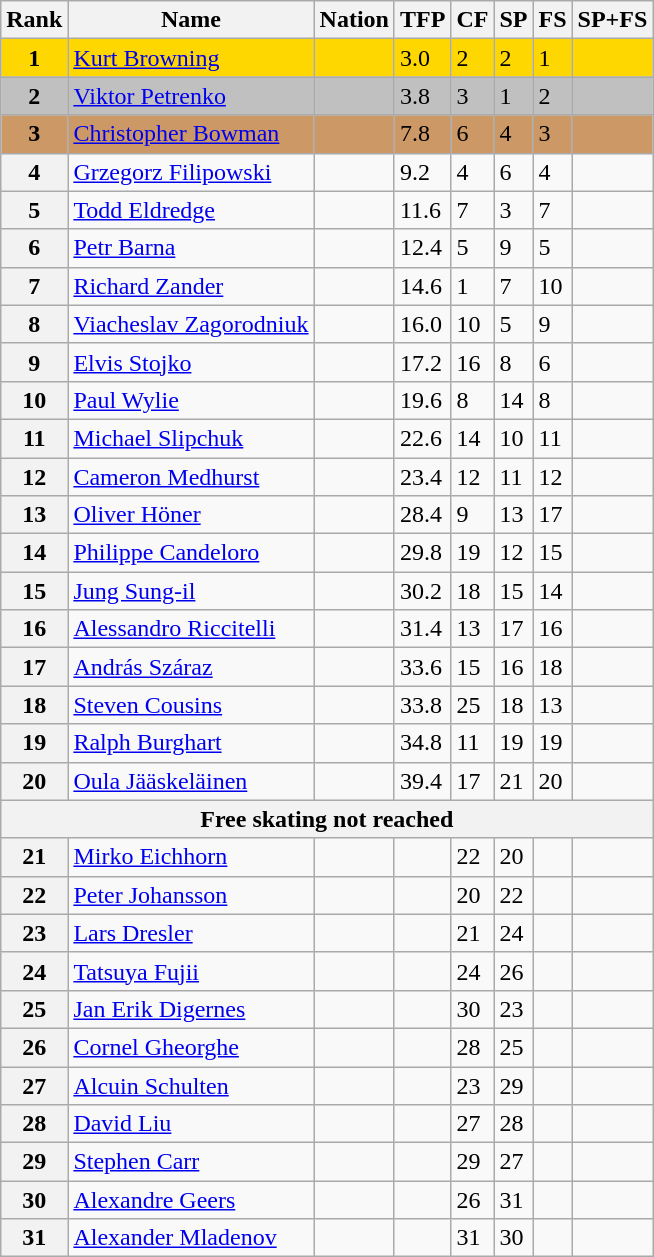<table class="wikitable">
<tr>
<th>Rank</th>
<th>Name</th>
<th>Nation</th>
<th>TFP</th>
<th>CF</th>
<th>SP</th>
<th>FS</th>
<th>SP+FS</th>
</tr>
<tr bgcolor=gold>
<td align=center><strong>1</strong></td>
<td><a href='#'>Kurt Browning</a></td>
<td></td>
<td>3.0</td>
<td>2</td>
<td>2</td>
<td>1</td>
<td></td>
</tr>
<tr bgcolor=silver>
<td align=center><strong>2</strong></td>
<td><a href='#'>Viktor Petrenko</a></td>
<td></td>
<td>3.8</td>
<td>3</td>
<td>1</td>
<td>2</td>
<td></td>
</tr>
<tr bgcolor=cc9966>
<td align=center><strong>3</strong></td>
<td><a href='#'>Christopher Bowman</a></td>
<td></td>
<td>7.8</td>
<td>6</td>
<td>4</td>
<td>3</td>
<td></td>
</tr>
<tr>
<th>4</th>
<td><a href='#'>Grzegorz Filipowski</a></td>
<td></td>
<td>9.2</td>
<td>4</td>
<td>6</td>
<td>4</td>
<td></td>
</tr>
<tr>
<th>5</th>
<td><a href='#'>Todd Eldredge</a></td>
<td></td>
<td>11.6</td>
<td>7</td>
<td>3</td>
<td>7</td>
<td></td>
</tr>
<tr>
<th>6</th>
<td><a href='#'>Petr Barna</a></td>
<td></td>
<td>12.4</td>
<td>5</td>
<td>9</td>
<td>5</td>
<td></td>
</tr>
<tr>
<th>7</th>
<td><a href='#'>Richard Zander</a></td>
<td></td>
<td>14.6</td>
<td>1</td>
<td>7</td>
<td>10</td>
<td></td>
</tr>
<tr>
<th>8</th>
<td><a href='#'>Viacheslav Zagorodniuk</a></td>
<td></td>
<td>16.0</td>
<td>10</td>
<td>5</td>
<td>9</td>
<td></td>
</tr>
<tr>
<th>9</th>
<td><a href='#'>Elvis Stojko</a></td>
<td></td>
<td>17.2</td>
<td>16</td>
<td>8</td>
<td>6</td>
<td></td>
</tr>
<tr>
<th>10</th>
<td><a href='#'>Paul Wylie</a></td>
<td></td>
<td>19.6</td>
<td>8</td>
<td>14</td>
<td>8</td>
<td></td>
</tr>
<tr>
<th>11</th>
<td><a href='#'>Michael Slipchuk</a></td>
<td></td>
<td>22.6</td>
<td>14</td>
<td>10</td>
<td>11</td>
<td></td>
</tr>
<tr>
<th>12</th>
<td><a href='#'>Cameron Medhurst</a></td>
<td></td>
<td>23.4</td>
<td>12</td>
<td>11</td>
<td>12</td>
<td></td>
</tr>
<tr>
<th>13</th>
<td><a href='#'>Oliver Höner</a></td>
<td></td>
<td>28.4</td>
<td>9</td>
<td>13</td>
<td>17</td>
<td></td>
</tr>
<tr>
<th>14</th>
<td><a href='#'>Philippe Candeloro</a></td>
<td></td>
<td>29.8</td>
<td>19</td>
<td>12</td>
<td>15</td>
<td></td>
</tr>
<tr>
<th>15</th>
<td><a href='#'>Jung Sung-il</a></td>
<td></td>
<td>30.2</td>
<td>18</td>
<td>15</td>
<td>14</td>
<td></td>
</tr>
<tr>
<th>16</th>
<td><a href='#'>Alessandro Riccitelli</a></td>
<td></td>
<td>31.4</td>
<td>13</td>
<td>17</td>
<td>16</td>
<td></td>
</tr>
<tr>
<th>17</th>
<td><a href='#'>András Száraz</a></td>
<td></td>
<td>33.6</td>
<td>15</td>
<td>16</td>
<td>18</td>
<td></td>
</tr>
<tr>
<th>18</th>
<td><a href='#'>Steven Cousins</a></td>
<td></td>
<td>33.8</td>
<td>25</td>
<td>18</td>
<td>13</td>
<td></td>
</tr>
<tr>
<th>19</th>
<td><a href='#'>Ralph Burghart</a></td>
<td></td>
<td>34.8</td>
<td>11</td>
<td>19</td>
<td>19</td>
<td></td>
</tr>
<tr>
<th>20</th>
<td><a href='#'>Oula Jääskeläinen</a></td>
<td></td>
<td>39.4</td>
<td>17</td>
<td>21</td>
<td>20</td>
<td></td>
</tr>
<tr>
<th colspan=8>Free skating not reached</th>
</tr>
<tr>
<th>21</th>
<td><a href='#'>Mirko Eichhorn</a></td>
<td></td>
<td></td>
<td>22</td>
<td>20</td>
<td></td>
<td></td>
</tr>
<tr>
<th>22</th>
<td><a href='#'>Peter Johansson</a></td>
<td></td>
<td></td>
<td>20</td>
<td>22</td>
<td></td>
<td></td>
</tr>
<tr>
<th>23</th>
<td><a href='#'>Lars Dresler</a></td>
<td></td>
<td></td>
<td>21</td>
<td>24</td>
<td></td>
<td></td>
</tr>
<tr>
<th>24</th>
<td><a href='#'>Tatsuya Fujii</a></td>
<td></td>
<td></td>
<td>24</td>
<td>26</td>
<td></td>
<td></td>
</tr>
<tr>
<th>25</th>
<td><a href='#'>Jan Erik Digernes</a></td>
<td></td>
<td></td>
<td>30</td>
<td>23</td>
<td></td>
<td></td>
</tr>
<tr>
<th>26</th>
<td><a href='#'>Cornel Gheorghe</a></td>
<td></td>
<td></td>
<td>28</td>
<td>25</td>
<td></td>
<td></td>
</tr>
<tr>
<th>27</th>
<td><a href='#'>Alcuin Schulten</a></td>
<td></td>
<td></td>
<td>23</td>
<td>29</td>
<td></td>
<td></td>
</tr>
<tr>
<th>28</th>
<td><a href='#'>David Liu</a></td>
<td></td>
<td></td>
<td>27</td>
<td>28</td>
<td></td>
<td></td>
</tr>
<tr>
<th>29</th>
<td><a href='#'>Stephen Carr</a></td>
<td></td>
<td></td>
<td>29</td>
<td>27</td>
<td></td>
<td></td>
</tr>
<tr>
<th>30</th>
<td><a href='#'>Alexandre Geers</a></td>
<td></td>
<td></td>
<td>26</td>
<td>31</td>
<td></td>
<td></td>
</tr>
<tr>
<th>31</th>
<td><a href='#'>Alexander Mladenov</a></td>
<td></td>
<td></td>
<td>31</td>
<td>30</td>
<td></td>
<td></td>
</tr>
</table>
